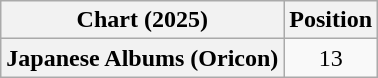<table class="wikitable sortable plainrowheaders" style="text-align:center">
<tr>
<th scope="col">Chart (2025)</th>
<th scope="col">Position</th>
</tr>
<tr>
<th scope="row">Japanese Albums (Oricon)</th>
<td>13</td>
</tr>
</table>
